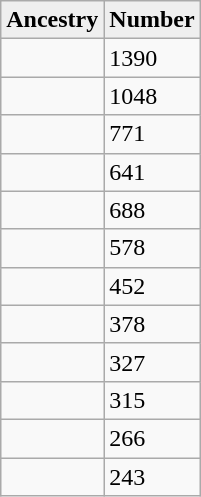<table style="float: center;" class="wikitable">
<tr>
<th style="background:#efefef;">Ancestry</th>
<th style="background:#efefef;">Number</th>
</tr>
<tr>
<td></td>
<td>1390</td>
</tr>
<tr>
<td></td>
<td>1048</td>
</tr>
<tr>
<td></td>
<td>771</td>
</tr>
<tr>
<td></td>
<td>641</td>
</tr>
<tr>
<td></td>
<td>688</td>
</tr>
<tr>
<td></td>
<td>578</td>
</tr>
<tr>
<td></td>
<td>452</td>
</tr>
<tr>
<td></td>
<td>378</td>
</tr>
<tr>
<td></td>
<td>327</td>
</tr>
<tr>
<td></td>
<td>315</td>
</tr>
<tr>
<td></td>
<td>266</td>
</tr>
<tr>
<td></td>
<td>243</td>
</tr>
</table>
